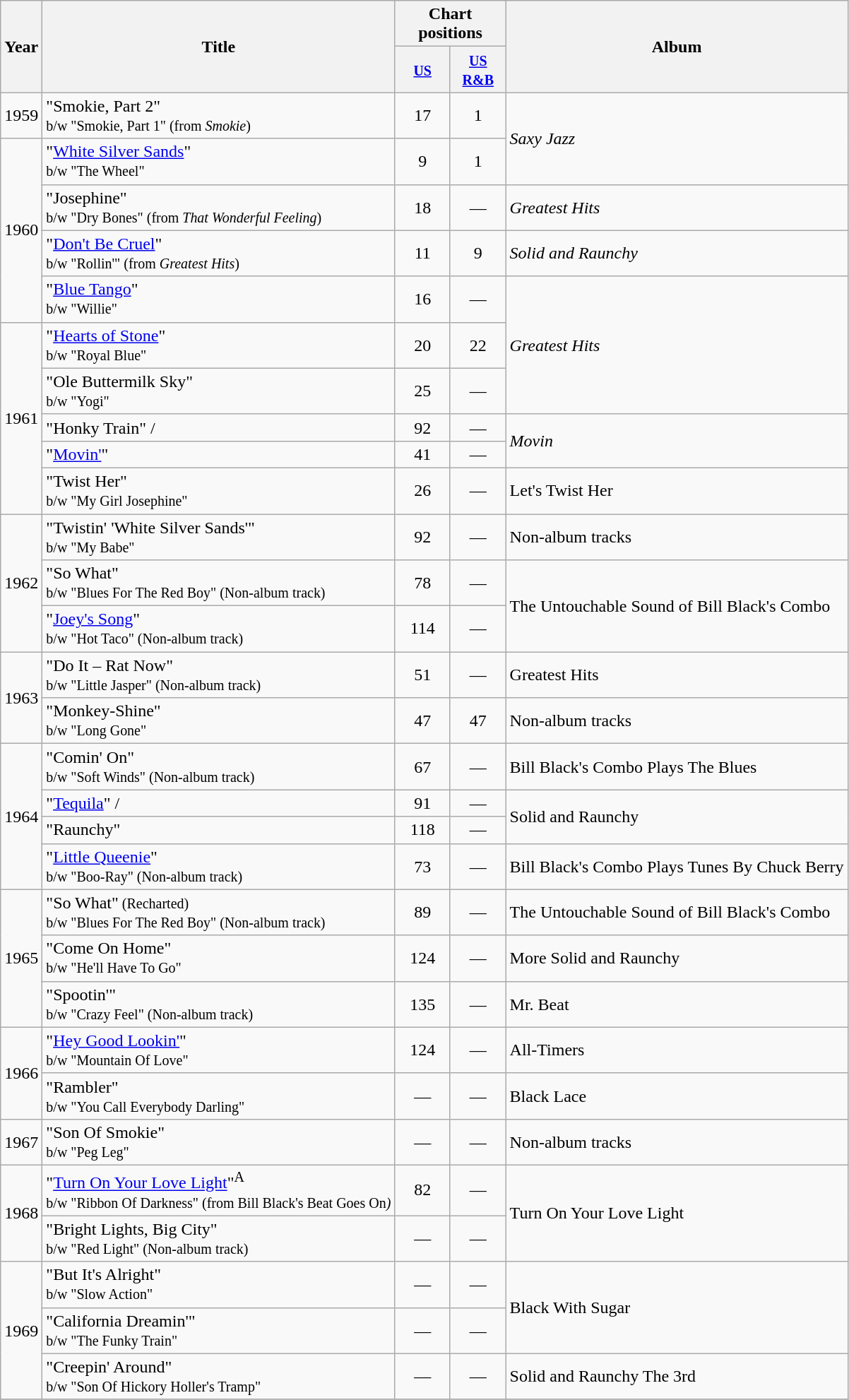<table class="wikitable">
<tr>
<th rowspan="2">Year</th>
<th rowspan="2">Title</th>
<th colspan="2">Chart positions</th>
<th rowspan="2">Album</th>
</tr>
<tr>
<th style="width:45px;"><small><a href='#'>US</a></small></th>
<th style="width:45px;"><small><a href='#'>US R&B</a></small></th>
</tr>
<tr>
<td>1959</td>
<td>"Smokie, Part 2"<br><small>b/w "Smokie, Part 1" (from <em>Smokie</em>)</small></td>
<td style="text-align:center;">17</td>
<td style="text-align:center;">1</td>
<td align="left" rowspan="2"><em>Saxy Jazz</em></td>
</tr>
<tr>
<td rowspan="4">1960</td>
<td>"<a href='#'>White Silver Sands</a>"<br><small>b/w "The Wheel"</small></td>
<td style="text-align:center;">9</td>
<td style="text-align:center;">1</td>
</tr>
<tr>
<td>"Josephine"<br><small>b/w "Dry Bones" (from <em>That Wonderful Feeling</em>)</small></td>
<td style="text-align:center;">18</td>
<td style="text-align:center;">—</td>
<td align="left"><em>Greatest Hits</em></td>
</tr>
<tr>
<td>"<a href='#'>Don't Be Cruel</a>"<br><small>b/w "Rollin'" (from <em>Greatest Hits</em>)</small></td>
<td style="text-align:center;">11</td>
<td style="text-align:center;">9</td>
<td align="left"><em>Solid and Raunchy</em></td>
</tr>
<tr>
<td>"<a href='#'>Blue Tango</a>"<br><small>b/w "Willie"</small></td>
<td style="text-align:center;">16</td>
<td style="text-align:center;">—</td>
<td rowspan="3" align="left""><em>Greatest Hits</em></td>
</tr>
<tr>
<td rowspan="5">1961</td>
<td>"<a href='#'>Hearts of Stone</a>"<br><small>b/w "Royal Blue"</small></td>
<td style="text-align:center;">20</td>
<td style="text-align:center;">22</td>
</tr>
<tr>
<td>"Ole Buttermilk Sky"<br><small>b/w "Yogi"</small></td>
<td style="text-align:center;">25</td>
<td style="text-align:center;">—</td>
</tr>
<tr>
<td>"Honky Train" /</td>
<td style="text-align:center;">92</td>
<td style="text-align:center;">—</td>
<td rowspan="2"><em>Movin<strong></td>
</tr>
<tr>
<td>"<a href='#'>Movin'</a>"</td>
<td style="text-align:center;">41</td>
<td style="text-align:center;">—</td>
</tr>
<tr>
<td>"Twist Her"<br><small>b/w "My Girl Josephine"</small></td>
<td style="text-align:center;">26</td>
<td style="text-align:center;">—</td>
<td></em>Let's Twist Her<em></td>
</tr>
<tr>
<td rowspan="3">1962</td>
<td>"Twistin' 'White Silver Sands'"<br><small>b/w "My Babe"</small></td>
<td style="text-align:center;">92</td>
<td style="text-align:center;">—</td>
<td align="left">Non-album tracks</td>
</tr>
<tr>
<td>"So What"<br><small>b/w "Blues For The Red Boy" (Non-album track)</small></td>
<td style="text-align:center;">78</td>
<td style="text-align:center;">—</td>
<td rowspan="2" align="left"></em>The Untouchable Sound of Bill Black's Combo<em></td>
</tr>
<tr>
<td>"<a href='#'>Joey's Song</a>"<br><small>b/w "Hot Taco" (Non-album track)</small></td>
<td style="text-align:center;">114</td>
<td style="text-align:center;">—</td>
</tr>
<tr>
<td rowspan="2">1963</td>
<td>"Do It – Rat Now"<br><small>b/w "Little Jasper" (Non-album track)</small></td>
<td style="text-align:center;">51</td>
<td style="text-align:center;">—</td>
<td align="left"></em>Greatest Hits<em></td>
</tr>
<tr>
<td>"Monkey-Shine"<br><small>b/w "Long Gone"</small></td>
<td style="text-align:center;">47</td>
<td style="text-align:center;">47</td>
<td align="left">Non-album tracks</td>
</tr>
<tr>
<td rowspan="4">1964</td>
<td>"Comin' On"<br><small>b/w "Soft Winds" (Non-album track)</small></td>
<td style="text-align:center;">67</td>
<td style="text-align:center;">—</td>
<td align="left"></em>Bill Black's Combo Plays The Blues<em></td>
</tr>
<tr>
<td>"<a href='#'>Tequila</a>" /</td>
<td style="text-align:center;">91</td>
<td style="text-align:center;">—</td>
<td rowspan="2" align="left"></em>Solid and Raunchy<em></td>
</tr>
<tr>
<td>"Raunchy"</td>
<td style="text-align:center;">118</td>
<td style="text-align:center;">—</td>
</tr>
<tr>
<td>"<a href='#'>Little Queenie</a>"<br><small>b/w "Boo-Ray" (Non-album track)</small></td>
<td style="text-align:center;">73</td>
<td style="text-align:center;">—</td>
<td align="left"></em> Bill Black's Combo Plays Tunes By Chuck Berry<em></td>
</tr>
<tr>
<td rowspan="3">1965</td>
<td>"So What"<small> (Recharted)<br>b/w "Blues For The Red Boy" (Non-album track)</small></td>
<td style="text-align:center;">89</td>
<td style="text-align:center;">—</td>
<td align="left"></em>The Untouchable Sound of Bill Black's Combo<em></td>
</tr>
<tr>
<td>"Come On Home"<br><small>b/w "He'll Have To Go"</small></td>
<td style="text-align:center;">124</td>
<td style="text-align:center;">—</td>
<td align="left"></em>More Solid and Raunchy<em></td>
</tr>
<tr>
<td>"Spootin'"<br><small>b/w "Crazy Feel" (Non-album track)</small></td>
<td style="text-align:center;">135</td>
<td style="text-align:center;">—</td>
<td align="left"></em>Mr. Beat<em></td>
</tr>
<tr>
<td rowspan="2">1966</td>
<td>"<a href='#'>Hey Good Lookin'</a>"<br><small>b/w "Mountain Of Love"</small></td>
<td style="text-align:center;">124</td>
<td style="text-align:center;">—</td>
<td align="left"></em>All-Timers<em></td>
</tr>
<tr>
<td>"Rambler"<br><small>b/w "You Call Everybody Darling"</small></td>
<td style="text-align:center;">—</td>
<td style="text-align:center;">—</td>
<td align="left"></em>Black Lace<em></td>
</tr>
<tr>
<td>1967</td>
<td>"Son Of Smokie"<br><small>b/w "Peg Leg"</small></td>
<td style="text-align:center;">—</td>
<td style="text-align:center;">—</td>
<td align="left">Non-album tracks</td>
</tr>
<tr>
<td rowspan="2">1968</td>
<td>"<a href='#'>Turn On Your Love Light</a>"<sup>A</sup><br><small>b/w "Ribbon Of Darkness" (from </em>Bill Black's Beat Goes On<em>)</small></td>
<td style="text-align:center;">82</td>
<td style="text-align:center;">—</td>
<td rowspan="2" align="left"></em>Turn On Your Love Light<em></td>
</tr>
<tr>
<td>"Bright Lights, Big City"<br><small>b/w "Red Light" (Non-album track)</small></td>
<td style="text-align:center;">—</td>
<td style="text-align:center;">—</td>
</tr>
<tr>
<td rowspan="3">1969</td>
<td>"But It's Alright"<br><small>b/w "Slow Action"</small></td>
<td style="text-align:center;">—</td>
<td style="text-align:center;">—</td>
<td rowspan="2" align="left"></em>Black With Sugar<em></td>
</tr>
<tr>
<td>"California Dreamin'"<br><small>b/w "The Funky Train"</small></td>
<td style="text-align:center;">—</td>
<td style="text-align:center;">—</td>
</tr>
<tr>
<td>"Creepin' Around"<br><small>b/w "Son Of Hickory Holler's Tramp"</small></td>
<td style="text-align:center;">—</td>
<td style="text-align:center;">—</td>
<td align="left"></em>Solid and Raunchy The 3rd<em></td>
</tr>
<tr>
</tr>
</table>
